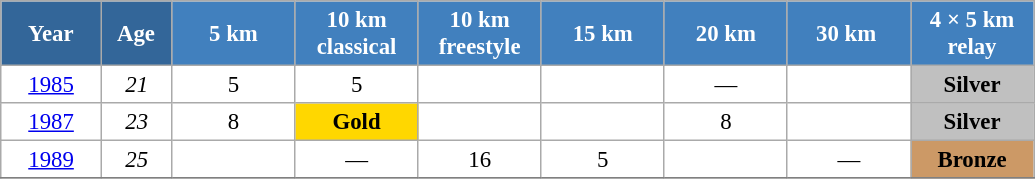<table class="wikitable" style="font-size:95%; text-align:center; border:grey solid 1px; border-collapse:collapse; background:#ffffff;">
<tr>
<th style="background-color:#369; color:white; width:60px;"> Year </th>
<th style="background-color:#369; color:white; width:40px;"> Age </th>
<th style="background-color:#4180be; color:white; width:75px;"> 5 km </th>
<th style="background-color:#4180be; color:white; width:75px;"> 10 km <br> classical </th>
<th style="background-color:#4180be; color:white; width:75px;"> 10 km <br> freestyle </th>
<th style="background-color:#4180be; color:white; width:75px;"> 15 km </th>
<th style="background-color:#4180be; color:white; width:75px;"> 20 km </th>
<th style="background-color:#4180be; color:white; width:75px;"> 30 km  </th>
<th style="background-color:#4180be; color:white; width:75px;"> 4 × 5 km <br> relay </th>
</tr>
<tr>
<td><a href='#'>1985</a></td>
<td><em>21</em></td>
<td>5</td>
<td>5</td>
<td></td>
<td></td>
<td>—</td>
<td></td>
<td style="background:silver;"><strong>Silver</strong></td>
</tr>
<tr>
<td><a href='#'>1987</a></td>
<td><em>23</em></td>
<td>8</td>
<td style="background:gold;"><strong>Gold</strong></td>
<td></td>
<td></td>
<td>8</td>
<td></td>
<td style="background:silver;"><strong>Silver</strong></td>
</tr>
<tr>
<td><a href='#'>1989</a></td>
<td><em>25</em></td>
<td></td>
<td>—</td>
<td>16</td>
<td>5</td>
<td></td>
<td>—</td>
<td bgcolor="cc9966"><strong>Bronze</strong></td>
</tr>
<tr>
</tr>
</table>
